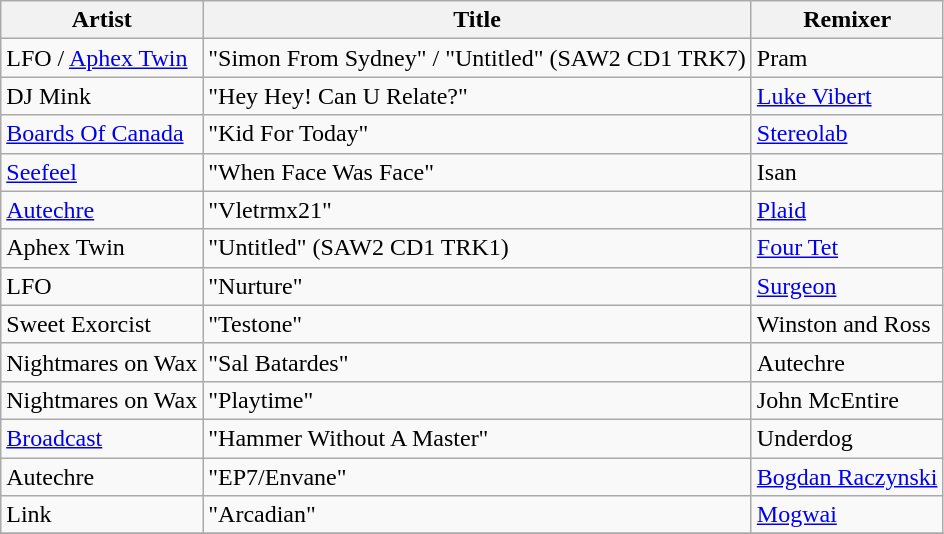<table class="wikitable">
<tr>
<th>Artist</th>
<th>Title</th>
<th>Remixer</th>
</tr>
<tr>
<td>LFO / <a href='#'>Aphex Twin</a></td>
<td>"Simon From Sydney" / "Untitled" (SAW2 CD1 TRK7)</td>
<td>Pram</td>
</tr>
<tr>
<td>DJ Mink</td>
<td>"Hey Hey! Can U Relate?"</td>
<td><a href='#'>Luke Vibert</a></td>
</tr>
<tr>
<td><a href='#'>Boards Of Canada</a></td>
<td>"Kid For Today"</td>
<td><a href='#'>Stereolab</a></td>
</tr>
<tr>
<td><a href='#'>Seefeel</a></td>
<td>"When Face Was Face"</td>
<td>Isan</td>
</tr>
<tr>
<td><a href='#'>Autechre</a></td>
<td>"Vletrmx21"</td>
<td><a href='#'>Plaid</a></td>
</tr>
<tr>
<td>Aphex Twin</td>
<td>"Untitled" (SAW2 CD1 TRK1)</td>
<td><a href='#'>Four Tet</a></td>
</tr>
<tr>
<td>LFO</td>
<td>"Nurture"</td>
<td><a href='#'>Surgeon</a></td>
</tr>
<tr>
<td>Sweet Exorcist</td>
<td>"Testone"</td>
<td>Winston and Ross</td>
</tr>
<tr>
<td>Nightmares on Wax</td>
<td>"Sal Batardes"</td>
<td>Autechre</td>
</tr>
<tr>
<td>Nightmares on Wax</td>
<td>"Playtime"</td>
<td>John McEntire</td>
</tr>
<tr>
<td><a href='#'>Broadcast</a></td>
<td>"Hammer Without A Master"</td>
<td>Underdog</td>
</tr>
<tr>
<td>Autechre</td>
<td>"EP7/Envane"</td>
<td><a href='#'>Bogdan Raczynski</a></td>
</tr>
<tr>
<td>Link</td>
<td>"Arcadian"</td>
<td><a href='#'>Mogwai</a></td>
</tr>
<tr>
</tr>
</table>
